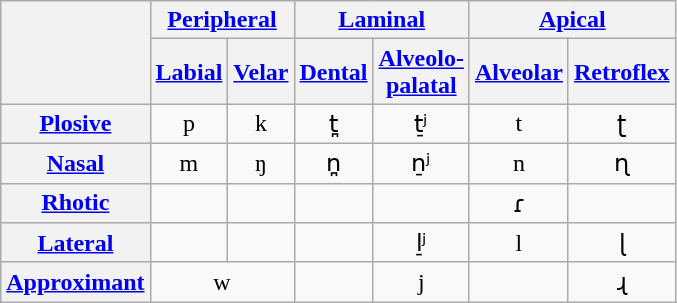<table class="IPA wikitable" style="text-align: center;">
<tr>
<th rowspan="2"></th>
<th colspan="2"><a href='#'>Peripheral</a></th>
<th colspan="2"><a href='#'>Laminal</a></th>
<th colspan="2"><a href='#'>Apical</a></th>
</tr>
<tr>
<th><a href='#'>Labial</a></th>
<th><a href='#'>Velar</a></th>
<th><a href='#'>Dental</a></th>
<th><a href='#'>Alveolo-<br>palatal</a></th>
<th><a href='#'>Alveolar</a></th>
<th><a href='#'>Retroflex</a></th>
</tr>
<tr>
<th><a href='#'>Plosive</a></th>
<td>p</td>
<td>k</td>
<td>t̪</td>
<td>t̠ʲ</td>
<td>t</td>
<td>ʈ</td>
</tr>
<tr>
<th><a href='#'>Nasal</a></th>
<td>m</td>
<td>ŋ</td>
<td>n̪</td>
<td>n̠ʲ</td>
<td>n</td>
<td>ɳ</td>
</tr>
<tr>
<th><a href='#'>Rhotic</a></th>
<td></td>
<td></td>
<td></td>
<td></td>
<td>ɾ</td>
<td></td>
</tr>
<tr>
<th><a href='#'>Lateral</a></th>
<td></td>
<td></td>
<td></td>
<td>l̠ʲ</td>
<td>l</td>
<td>ɭ</td>
</tr>
<tr>
<th><a href='#'>Approximant</a></th>
<td colspan="2">w</td>
<td></td>
<td>j</td>
<td></td>
<td>ɻ</td>
</tr>
</table>
